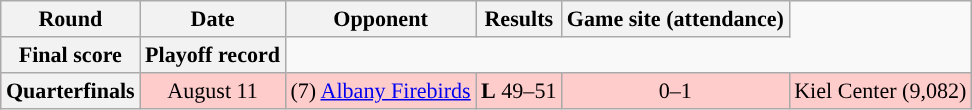<table class="wikitable" style="font-size: 92%;" "align=center">
<tr>
<th>Round</th>
<th>Date</th>
<th>Opponent</th>
<th>Results</th>
<th>Game site (attendance)</th>
</tr>
<tr>
<th>Final score</th>
<th>Playoff record</th>
</tr>
<tr style="background:#fcc">
<th>Quarterfinals</th>
<td style="text-align:center;">August 11</td>
<td style="text-align:center;">(7) <a href='#'>Albany Firebirds</a></td>
<td style="text-align:center;"><strong>L</strong> 49–51</td>
<td style="text-align:center;">0–1</td>
<td style="text-align:center;">Kiel Center (9,082)</td>
</tr>
</table>
